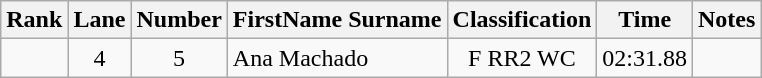<table class="wikitable sortable" style="text-align:center">
<tr>
<th>Rank</th>
<th>Lane</th>
<th>Number</th>
<th>FirstName Surname</th>
<th>Classification</th>
<th>Time</th>
<th>Notes</th>
</tr>
<tr>
<td></td>
<td>4</td>
<td>5</td>
<td style="text-align:left"> Ana Machado</td>
<td>F RR2 WC</td>
<td>02:31.88</td>
<td></td>
</tr>
</table>
